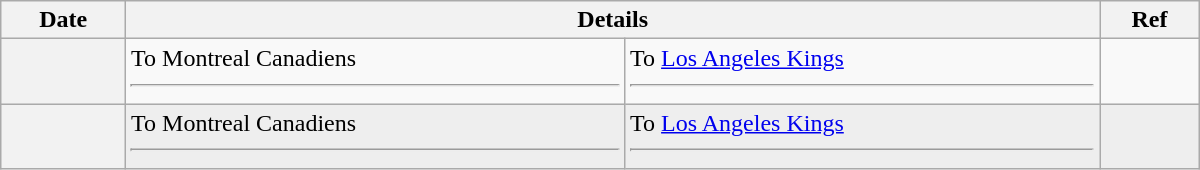<table class="wikitable plainrowheaders" style="width: 50em;">
<tr>
<th scope="col">Date</th>
<th scope="col" colspan="2">Details</th>
<th scope="col">Ref</th>
</tr>
<tr>
<th scope="row"></th>
<td valign="top">To Montreal Canadiens <hr></td>
<td valign="top">To <a href='#'>Los Angeles Kings</a> <hr></td>
<td></td>
</tr>
<tr bgcolor="#eeeeee">
<th scope="row"></th>
<td valign="top">To Montreal Canadiens <hr></td>
<td valign="top">To <a href='#'>Los Angeles Kings</a> <hr></td>
<td></td>
</tr>
</table>
